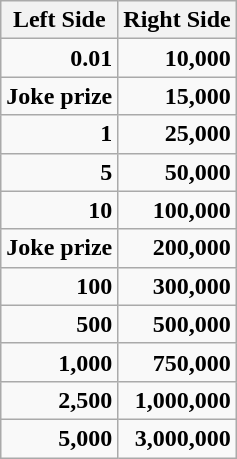<table class="wikitable" style="text-align:right">
<tr>
<th>Left Side</th>
<th>Right Side</th>
</tr>
<tr>
<td><strong>0.01</strong></td>
<td><strong>10,000</strong></td>
</tr>
<tr>
<td><strong>Joke prize</strong></td>
<td><strong>15,000</strong></td>
</tr>
<tr>
<td><strong>1</strong></td>
<td><strong>25,000</strong></td>
</tr>
<tr>
<td><strong>5</strong></td>
<td><strong>50,000</strong></td>
</tr>
<tr>
<td><strong>10</strong></td>
<td><strong>100,000</strong></td>
</tr>
<tr>
<td><strong>Joke prize</strong></td>
<td><strong>200,000</strong></td>
</tr>
<tr>
<td><strong>100</strong></td>
<td><strong>300,000</strong></td>
</tr>
<tr>
<td><strong>500</strong></td>
<td><strong>500,000</strong></td>
</tr>
<tr>
<td><strong>1,000</strong></td>
<td><strong>750,000</strong></td>
</tr>
<tr>
<td><strong>2,500</strong></td>
<td><strong>1,000,000</strong></td>
</tr>
<tr>
<td><strong>5,000</strong></td>
<td><strong>3,000,000</strong></td>
</tr>
</table>
